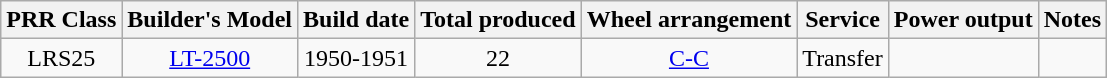<table class="wikitable sortable">
<tr>
<th>PRR Class</th>
<th>Builder's Model</th>
<th>Build date</th>
<th>Total produced</th>
<th>Wheel arrangement</th>
<th>Service</th>
<th>Power output</th>
<th>Notes</th>
</tr>
<tr style=text-align:center>
<td>LRS25</td>
<td><a href='#'>LT-2500</a></td>
<td>1950-1951</td>
<td>22</td>
<td><a href='#'>C-C</a></td>
<td>Transfer</td>
<td></td>
<td></td>
</tr>
</table>
